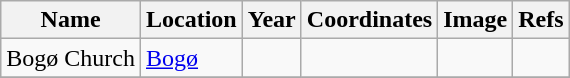<table class="wikitable sortable">
<tr>
<th>Name</th>
<th>Location</th>
<th>Year</th>
<th>Coordinates</th>
<th>Image</th>
<th>Refs</th>
</tr>
<tr>
<td>Bogø Church</td>
<td><a href='#'>Bogø</a></td>
<td></td>
<td></td>
<td></td>
<td></td>
</tr>
<tr>
</tr>
</table>
